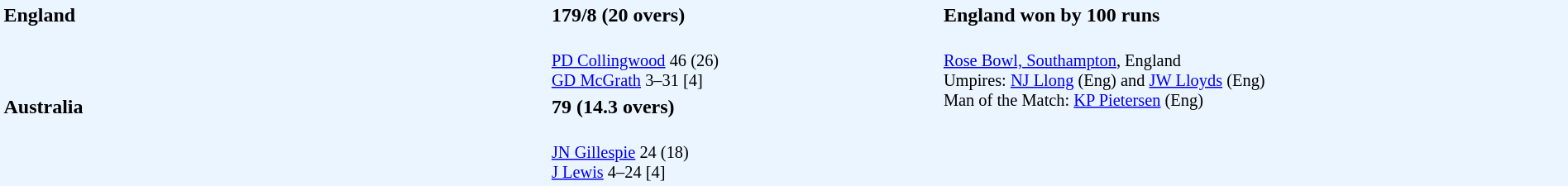<table style="width:100%; background:#ebf5ff;">
<tr>
<td style="width:35%; vertical-align:top;" rowspan="2"> <strong>England</strong></td>
<td style="width:25%;"><strong>179/8 (20 overs)</strong></td>
<td style="width:40%;"><strong>England won by 100 runs</strong></td>
</tr>
<tr>
<td style="font-size: 85%;"><br><a href='#'>PD Collingwood</a> 46 (26)<br>
<a href='#'>GD McGrath</a> 3–31 [4]</td>
<td style="vertical-align:top; font-size:85%;" rowspan="3"><br><a href='#'>Rose Bowl, Southampton</a>, England<br>
Umpires: <a href='#'>NJ Llong</a> (Eng) and <a href='#'>JW Lloyds</a> (Eng)<br>
Man of the Match: <a href='#'>KP Pietersen</a> (Eng)</td>
</tr>
<tr>
<td style="vertical-align:top;" rowspan="2"> <strong>Australia</strong></td>
<td><strong>79 (14.3 overs)</strong></td>
</tr>
<tr>
<td style="font-size: 85%;"><br><a href='#'>JN Gillespie</a> 24 (18)<br>
<a href='#'>J Lewis</a> 4–24 [4]</td>
</tr>
</table>
